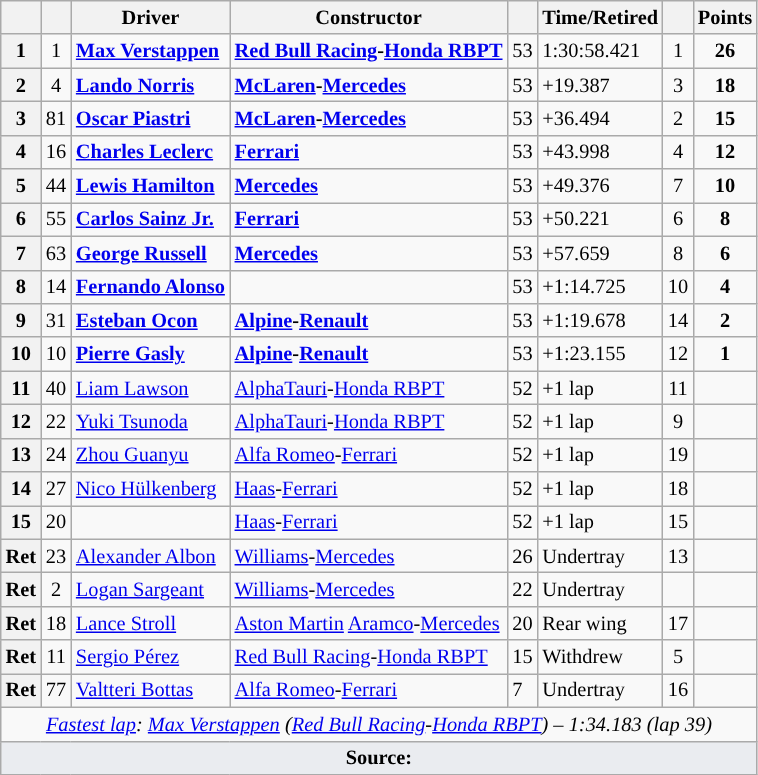<table class="wikitable sortable" style="font-size: 85%;">
<tr>
<th scope="col"></th>
<th scope="col"></th>
<th scope="col">Driver</th>
<th scope="col">Constructor</th>
<th class="unsortable" scope="col"></th>
<th class="unsortable" scope="col">Time/Retired</th>
<th scope="col"></th>
<th scope="col">Points</th>
</tr>
<tr>
<th>1</th>
<td align="center">1</td>
<td data-sort-value="ver"><strong> <a href='#'>Max Verstappen</a></strong></td>
<td><strong><a href='#'>Red Bull Racing</a>-<a href='#'>Honda RBPT</a></strong></td>
<td>53</td>
<td>1:30:58.421</td>
<td align="center">1</td>
<td align="center"><strong>26</strong></td>
</tr>
<tr>
<th>2</th>
<td align="center">4</td>
<td data-sort-value="nor"><strong> <a href='#'>Lando Norris</a></strong></td>
<td><strong><a href='#'>McLaren</a>-<a href='#'>Mercedes</a></strong></td>
<td>53</td>
<td>+19.387</td>
<td align="center">3</td>
<td align="center"><strong>18</strong></td>
</tr>
<tr>
<th>3</th>
<td align="center">81</td>
<td data-sort-value="pia"> <strong><a href='#'>Oscar Piastri</a></strong></td>
<td><strong><a href='#'>McLaren</a>-<a href='#'>Mercedes</a></strong></td>
<td>53</td>
<td>+36.494</td>
<td align="center">2</td>
<td align="center"><strong>15</strong></td>
</tr>
<tr>
<th>4</th>
<td align="center">16</td>
<td data-sort-value="lec"> <strong><a href='#'>Charles Leclerc</a></strong></td>
<td><strong><a href='#'>Ferrari</a></strong></td>
<td>53</td>
<td>+43.998</td>
<td align="center">4</td>
<td align="center"><strong>12</strong></td>
</tr>
<tr>
<th>5</th>
<td align="center">44</td>
<td data-sort-value="ham"><strong> <a href='#'>Lewis Hamilton</a></strong></td>
<td><strong><a href='#'>Mercedes</a></strong></td>
<td>53</td>
<td>+49.376</td>
<td align="center">7</td>
<td align="center"><strong>10</strong></td>
</tr>
<tr>
<th>6</th>
<td align="center">55</td>
<td data-sort-value="sai"><strong> <a href='#'>Carlos Sainz Jr.</a></strong></td>
<td><strong><a href='#'>Ferrari</a></strong></td>
<td>53</td>
<td>+50.221</td>
<td align="center">6</td>
<td align="center"><strong>8</strong></td>
</tr>
<tr>
<th>7</th>
<td align="center">63</td>
<td data-sort-value="rus"><strong> <a href='#'>George Russell</a></strong></td>
<td><strong><a href='#'>Mercedes</a></strong></td>
<td>53</td>
<td>+57.659</td>
<td align="center">8</td>
<td align="center"><strong>6</strong></td>
</tr>
<tr>
<th>8</th>
<td align="center">14</td>
<td data-sort-value="alo"><strong> <a href='#'>Fernando Alonso</a></strong></td>
<td><strong></strong></td>
<td>53</td>
<td>+1:14.725</td>
<td align="center">10</td>
<td align="center"><strong>4</strong></td>
</tr>
<tr>
<th>9</th>
<td align="center">31</td>
<td data-sort-value="oco"><strong> <a href='#'>Esteban Ocon</a></strong></td>
<td><strong><a href='#'>Alpine</a>-<a href='#'>Renault</a></strong></td>
<td>53</td>
<td>+1:19.678</td>
<td align="center">14</td>
<td align="center"><strong>2</strong></td>
</tr>
<tr>
<th>10</th>
<td align="center">10</td>
<td data-sort-value="gas"> <strong><a href='#'>Pierre Gasly</a></strong></td>
<td><strong><a href='#'>Alpine</a>-<a href='#'>Renault</a></strong></td>
<td>53</td>
<td>+1:23.155</td>
<td align="center">12</td>
<td align="center"><strong>1</strong></td>
</tr>
<tr>
<th>11</th>
<td align="center">40</td>
<td data-sort-value="law"> <a href='#'>Liam Lawson</a></td>
<td><a href='#'>AlphaTauri</a>-<a href='#'>Honda RBPT</a></td>
<td>52</td>
<td>+1 lap</td>
<td align="center">11</td>
<td></td>
</tr>
<tr>
<th>12</th>
<td align="center">22</td>
<td data-sort-value="tsu"> <a href='#'>Yuki Tsunoda</a></td>
<td><a href='#'>AlphaTauri</a>-<a href='#'>Honda RBPT</a></td>
<td>52</td>
<td>+1 lap</td>
<td align="center">9</td>
<td></td>
</tr>
<tr>
<th>13</th>
<td align="center">24</td>
<td data-sort-value="zho"> <a href='#'>Zhou Guanyu</a></td>
<td><a href='#'>Alfa Romeo</a>-<a href='#'>Ferrari</a></td>
<td>52</td>
<td>+1 lap</td>
<td align="center">19</td>
<td></td>
</tr>
<tr>
<th>14</th>
<td align="center">27</td>
<td data-sort-value="hul"> <a href='#'>Nico Hülkenberg</a></td>
<td><a href='#'>Haas</a>-<a href='#'>Ferrari</a></td>
<td>52</td>
<td>+1 lap</td>
<td align="center">18</td>
<td></td>
</tr>
<tr>
<th>15</th>
<td align="center">20</td>
<td data-sort-value="mag"></td>
<td><a href='#'>Haas</a>-<a href='#'>Ferrari</a></td>
<td>52</td>
<td>+1 lap</td>
<td align="center">15</td>
<td></td>
</tr>
<tr>
<th>Ret</th>
<td align="center">23</td>
<td data-sort-value="alb"> <a href='#'>Alexander Albon</a></td>
<td><a href='#'>Williams</a>-<a href='#'>Mercedes</a></td>
<td>26</td>
<td>Undertray</td>
<td align="center">13</td>
<td align="center"></td>
</tr>
<tr>
<th>Ret</th>
<td align="center">2</td>
<td data-sort-value="sar"> <a href='#'>Logan Sargeant</a></td>
<td><a href='#'>Williams</a>-<a href='#'>Mercedes</a></td>
<td>22</td>
<td>Undertray</td>
<td align="center"></td>
<td></td>
</tr>
<tr>
<th>Ret</th>
<td align="center">18</td>
<td data-sort-value="str"> <a href='#'>Lance Stroll</a></td>
<td><a href='#'>Aston Martin</a> <a href='#'>Aramco</a>-<a href='#'>Mercedes</a></td>
<td>20</td>
<td>Rear wing</td>
<td align="center">17</td>
<td></td>
</tr>
<tr>
<th>Ret</th>
<td align="center">11</td>
<td data-sort-value="per"> <a href='#'>Sergio Pérez</a></td>
<td><a href='#'>Red Bull Racing</a>-<a href='#'>Honda RBPT</a></td>
<td>15</td>
<td>Withdrew</td>
<td align="center">5</td>
<td align="center"></td>
</tr>
<tr>
<th>Ret</th>
<td align="center">77</td>
<td data-sort-value="bot"> <a href='#'>Valtteri Bottas</a></td>
<td><a href='#'>Alfa Romeo</a>-<a href='#'>Ferrari</a></td>
<td>7</td>
<td>Undertray</td>
<td align="center">16</td>
<td></td>
</tr>
<tr class="sortbottom">
<td colspan="8" align="center"><em><a href='#'>Fastest lap</a>:</em>  <em><a href='#'>Max Verstappen</a> (<a href='#'>Red Bull Racing</a>-<a href='#'>Honda RBPT</a>) – 1:34.183 (lap 39)</em></td>
</tr>
<tr class="sortbottom">
<td colspan="8" style="background-color:#eaecf0;text-align:center"><strong>Source:</strong></td>
</tr>
</table>
